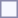<table style="border:1px solid #8888aa; background-color:#f7f8ff; padding:5px; font-size:95%; margin: 0px 12px 12px 0px;">
</table>
